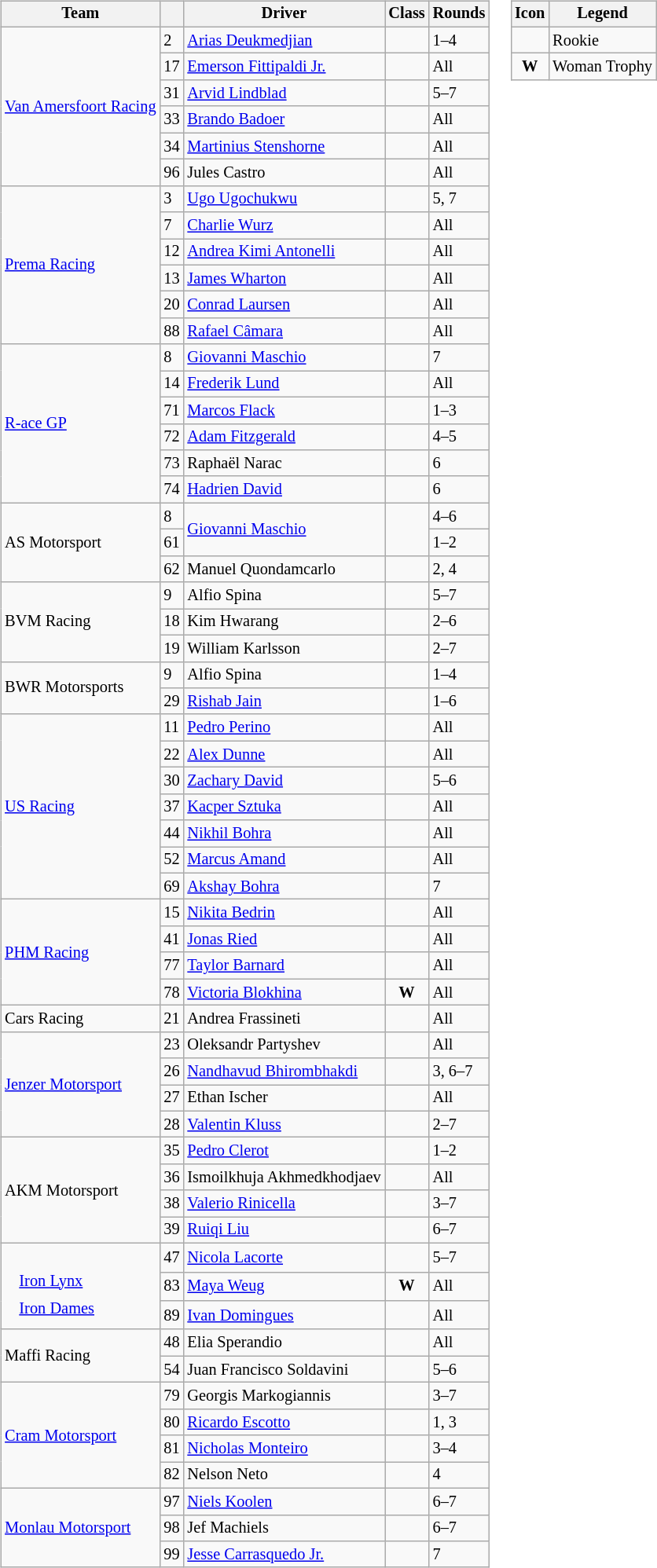<table>
<tr>
<td><br><table class="wikitable" style="font-size: 85%;">
<tr>
<th>Team</th>
<th></th>
<th>Driver</th>
<th>Class</th>
<th>Rounds</th>
</tr>
<tr>
<td rowspan=6 nowrap> <a href='#'>Van Amersfoort Racing</a></td>
<td>2</td>
<td> <a href='#'>Arias Deukmedjian</a></td>
<td style="text-align:center"></td>
<td>1–4</td>
</tr>
<tr>
<td>17</td>
<td> <a href='#'>Emerson Fittipaldi Jr.</a></td>
<td style="text-align:center"></td>
<td>All</td>
</tr>
<tr>
<td>31</td>
<td> <a href='#'>Arvid Lindblad</a></td>
<td style="text-align:center"></td>
<td>5–7</td>
</tr>
<tr>
<td>33</td>
<td> <a href='#'>Brando Badoer</a></td>
<td style="text-align:center"></td>
<td>All</td>
</tr>
<tr>
<td>34</td>
<td> <a href='#'>Martinius Stenshorne</a></td>
<td style="text-align:center"></td>
<td>All</td>
</tr>
<tr>
<td>96</td>
<td> Jules Castro</td>
<td style="text-align:center"></td>
<td>All</td>
</tr>
<tr>
<td rowspan=6> <a href='#'>Prema Racing</a></td>
<td>3</td>
<td> <a href='#'>Ugo Ugochukwu</a></td>
<td style="text-align:center"></td>
<td>5, 7</td>
</tr>
<tr>
<td>7</td>
<td> <a href='#'>Charlie Wurz</a></td>
<td style="text-align:center"></td>
<td>All</td>
</tr>
<tr>
<td>12</td>
<td> <a href='#'>Andrea Kimi Antonelli</a></td>
<td style="text-align:center"></td>
<td>All</td>
</tr>
<tr>
<td>13</td>
<td> <a href='#'>James Wharton</a></td>
<td style="text-align:center"></td>
<td>All</td>
</tr>
<tr>
<td>20</td>
<td> <a href='#'>Conrad Laursen</a></td>
<td></td>
<td>All</td>
</tr>
<tr>
<td>88</td>
<td> <a href='#'>Rafael Câmara</a></td>
<td style="text-align:center"></td>
<td>All</td>
</tr>
<tr>
<td rowspan=6> <a href='#'>R-ace GP</a></td>
<td>8</td>
<td> <a href='#'>Giovanni Maschio</a></td>
<td style="text-align:center"></td>
<td>7</td>
</tr>
<tr>
<td>14</td>
<td> <a href='#'>Frederik Lund</a></td>
<td style="text-align:center"></td>
<td>All</td>
</tr>
<tr>
<td>71</td>
<td> <a href='#'>Marcos Flack</a></td>
<td></td>
<td>1–3</td>
</tr>
<tr>
<td>72</td>
<td> <a href='#'>Adam Fitzgerald</a></td>
<td style="text-align:center"></td>
<td>4–5</td>
</tr>
<tr>
<td>73</td>
<td> Raphaël Narac</td>
<td></td>
<td>6</td>
</tr>
<tr>
<td>74</td>
<td> <a href='#'>Hadrien David</a></td>
<td></td>
<td>6</td>
</tr>
<tr>
<td rowspan=3> AS Motorsport</td>
<td>8</td>
<td rowspan=2> <a href='#'>Giovanni Maschio</a></td>
<td rowspan=2 style="text-align:center"></td>
<td>4–6</td>
</tr>
<tr>
<td>61</td>
<td>1–2</td>
</tr>
<tr>
<td>62</td>
<td> Manuel Quondamcarlo</td>
<td style="text-align:center"></td>
<td>2, 4</td>
</tr>
<tr>
<td rowspan=3> BVM Racing</td>
<td>9</td>
<td> Alfio Spina</td>
<td style="text-align:center"></td>
<td>5–7</td>
</tr>
<tr>
<td>18</td>
<td> Kim Hwarang</td>
<td style="text-align:center"></td>
<td>2–6</td>
</tr>
<tr>
<td>19</td>
<td> William Karlsson</td>
<td style="text-align:center"></td>
<td>2–7</td>
</tr>
<tr>
<td rowspan=2> BWR Motorsports</td>
<td>9</td>
<td> Alfio Spina</td>
<td style="text-align:center"></td>
<td>1–4</td>
</tr>
<tr>
<td>29</td>
<td> <a href='#'>Rishab Jain</a></td>
<td style="text-align:center"></td>
<td>1–6</td>
</tr>
<tr>
<td rowspan=7> <a href='#'>US Racing</a></td>
<td>11</td>
<td> <a href='#'>Pedro Perino</a></td>
<td></td>
<td>All</td>
</tr>
<tr>
<td>22</td>
<td> <a href='#'>Alex Dunne</a></td>
<td></td>
<td>All</td>
</tr>
<tr>
<td>30</td>
<td> <a href='#'>Zachary David</a></td>
<td style="text-align:center"></td>
<td>5–6</td>
</tr>
<tr>
<td>37</td>
<td> <a href='#'>Kacper Sztuka</a></td>
<td></td>
<td>All</td>
</tr>
<tr>
<td>44</td>
<td> <a href='#'>Nikhil Bohra</a></td>
<td style="text-align:center"></td>
<td>All</td>
</tr>
<tr>
<td>52</td>
<td> <a href='#'>Marcus Amand</a></td>
<td></td>
<td>All</td>
</tr>
<tr>
<td>69</td>
<td> <a href='#'>Akshay Bohra</a></td>
<td style="text-align:center"></td>
<td>7</td>
</tr>
<tr>
<td rowspan=4> <a href='#'>PHM Racing</a></td>
<td>15</td>
<td> <a href='#'>Nikita Bedrin</a></td>
<td></td>
<td>All</td>
</tr>
<tr>
<td>41</td>
<td> <a href='#'>Jonas Ried</a></td>
<td></td>
<td>All</td>
</tr>
<tr>
<td>77</td>
<td> <a href='#'>Taylor Barnard</a></td>
<td></td>
<td>All</td>
</tr>
<tr>
<td>78</td>
<td> <a href='#'>Victoria Blokhina</a></td>
<td style="text-align:center" nowrap> <strong><span>W</span></strong></td>
<td>All</td>
</tr>
<tr>
<td> Cars Racing</td>
<td>21</td>
<td> Andrea Frassineti</td>
<td style="text-align:center"></td>
<td>All</td>
</tr>
<tr>
<td rowspan=4> <a href='#'>Jenzer Motorsport</a></td>
<td>23</td>
<td> Oleksandr Partyshev</td>
<td></td>
<td>All</td>
</tr>
<tr>
<td>26</td>
<td> <a href='#'>Nandhavud Bhirombhakdi</a></td>
<td style="text-align:center"></td>
<td>3, 6–7</td>
</tr>
<tr>
<td>27</td>
<td> Ethan Ischer</td>
<td style="text-align:center"></td>
<td>All</td>
</tr>
<tr>
<td>28</td>
<td> <a href='#'>Valentin Kluss</a></td>
<td style="text-align:center"></td>
<td>2–7</td>
</tr>
<tr>
<td rowspan=4> AKM Motorsport</td>
<td>35</td>
<td> <a href='#'>Pedro Clerot</a></td>
<td style="text-align:center"></td>
<td>1–2</td>
</tr>
<tr>
<td>36</td>
<td nowrap> Ismoilkhuja Akhmedkhodjaev</td>
<td style="text-align:center"></td>
<td>All</td>
</tr>
<tr>
<td>38</td>
<td> <a href='#'>Valerio Rinicella</a></td>
<td style="text-align:center"></td>
<td>3–7</td>
</tr>
<tr>
<td>39</td>
<td> <a href='#'>Ruiqi Liu</a></td>
<td style="text-align:center"></td>
<td>6–7</td>
</tr>
<tr>
<td rowspan=3><br><table style="float: left; border-top:transparent; border-right:transparent; border-bottom:transparent; border-left:transparent;">
<tr>
<td style=" border-top:transparent; border-right:transparent; border-bottom:transparent; border-left:transparent;" rowspan=3></td>
<td style=" border-top:transparent; border-right:transparent; border-bottom:transparent; border-left:transparent;"><a href='#'>Iron Lynx</a></td>
</tr>
<tr>
<td style=" border-top:transparent; border-right:transparent; border-bottom:transparent; border-left:transparent;"><a href='#'>Iron Dames</a></td>
</tr>
<tr>
</tr>
</table>
</td>
<td>47</td>
<td> <a href='#'>Nicola Lacorte</a></td>
<td style="text-align:center"></td>
<td>5–7</td>
</tr>
<tr>
<td>83</td>
<td> <a href='#'>Maya Weug</a></td>
<td style="text-align:center"><strong><span>W</span></strong></td>
<td>All</td>
</tr>
<tr>
<td>89</td>
<td> <a href='#'>Ivan Domingues</a></td>
<td style="text-align:center"></td>
<td>All</td>
</tr>
<tr>
<td rowspan=2> Maffi Racing</td>
<td>48</td>
<td> Elia Sperandio</td>
<td style="text-align:center"></td>
<td>All</td>
</tr>
<tr>
<td>54</td>
<td> Juan Francisco Soldavini</td>
<td style="text-align:center"></td>
<td>5–6</td>
</tr>
<tr>
<td rowspan=4> <a href='#'>Cram Motorsport</a></td>
<td>79</td>
<td> Georgis Markogiannis</td>
<td></td>
<td>3–7</td>
</tr>
<tr>
<td>80</td>
<td> <a href='#'>Ricardo Escotto</a></td>
<td style="text-align:center"></td>
<td>1, 3</td>
</tr>
<tr>
<td>81</td>
<td> <a href='#'>Nicholas Monteiro</a></td>
<td style="text-align:center"></td>
<td>3–4</td>
</tr>
<tr>
<td>82</td>
<td> Nelson Neto</td>
<td style="text-align:center"></td>
<td>4</td>
</tr>
<tr>
<td rowspan=3> <a href='#'>Monlau Motorsport</a></td>
<td>97</td>
<td> <a href='#'>Niels Koolen</a></td>
<td style="text-align:center"></td>
<td>6–7</td>
</tr>
<tr>
<td>98</td>
<td> Jef Machiels</td>
<td style="text-align:center"></td>
<td>6–7</td>
</tr>
<tr>
<td>99</td>
<td> <a href='#'>Jesse Carrasquedo Jr.</a></td>
<td></td>
<td>7</td>
</tr>
</table>
</td>
<td style="vertical-align:top"><br><table class="wikitable" style="font-size: 85%">
<tr>
<th>Icon</th>
<th>Legend</th>
</tr>
<tr>
<td style="text-align:center"></td>
<td>Rookie</td>
</tr>
<tr>
<td style="text-align:center"><strong><span>W</span></strong></td>
<td>Woman Trophy</td>
</tr>
</table>
</td>
</tr>
</table>
